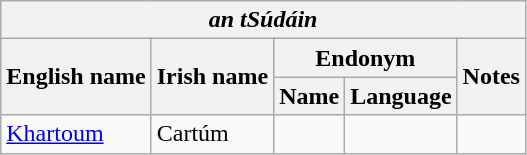<table class="wikitable sortable">
<tr>
<th colspan="5"> <em>an tSúdáin</em></th>
</tr>
<tr>
<th rowspan="2">English name</th>
<th rowspan="2">Irish name</th>
<th colspan="2">Endonym</th>
<th rowspan="2">Notes</th>
</tr>
<tr>
<th>Name</th>
<th>Language</th>
</tr>
<tr>
<td><a href='#'>Khartoum</a></td>
<td>Cartúm</td>
<td></td>
<td></td>
<td></td>
</tr>
</table>
